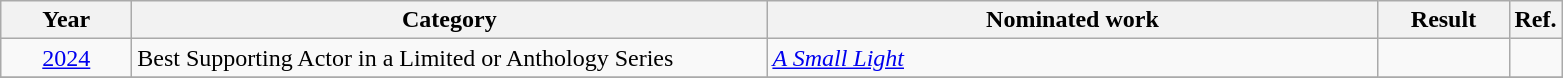<table class=wikitable>
<tr>
<th scope="col" style="width:5em;">Year</th>
<th scope="col" style="width:26em;">Category</th>
<th scope="col" style="width:25em;">Nominated work</th>
<th scope="col" style="width:5em;">Result</th>
<th>Ref.</th>
</tr>
<tr>
<td style="text-align:center;"><a href='#'>2024</a></td>
<td>Best Supporting Actor in a Limited or Anthology Series</td>
<td><em><a href='#'>A Small Light</a></em></td>
<td></td>
<td></td>
</tr>
<tr>
</tr>
</table>
